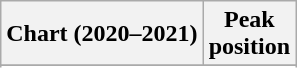<table class="wikitable sortable plainrowheaders" style="text-align:center;">
<tr>
<th>Chart (2020–2021)</th>
<th>Peak<br> position</th>
</tr>
<tr>
</tr>
<tr>
</tr>
<tr>
</tr>
<tr>
</tr>
</table>
